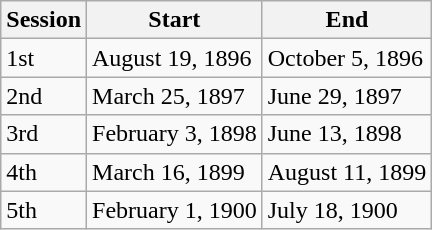<table class="wikitable">
<tr>
<th>Session</th>
<th>Start</th>
<th>End</th>
</tr>
<tr>
<td>1st</td>
<td>August 19, 1896</td>
<td>October 5, 1896</td>
</tr>
<tr>
<td>2nd</td>
<td>March 25, 1897</td>
<td>June 29, 1897</td>
</tr>
<tr>
<td>3rd</td>
<td>February 3, 1898</td>
<td>June 13, 1898</td>
</tr>
<tr>
<td>4th</td>
<td>March 16, 1899</td>
<td>August 11, 1899</td>
</tr>
<tr>
<td>5th</td>
<td>February 1, 1900</td>
<td>July 18, 1900</td>
</tr>
</table>
